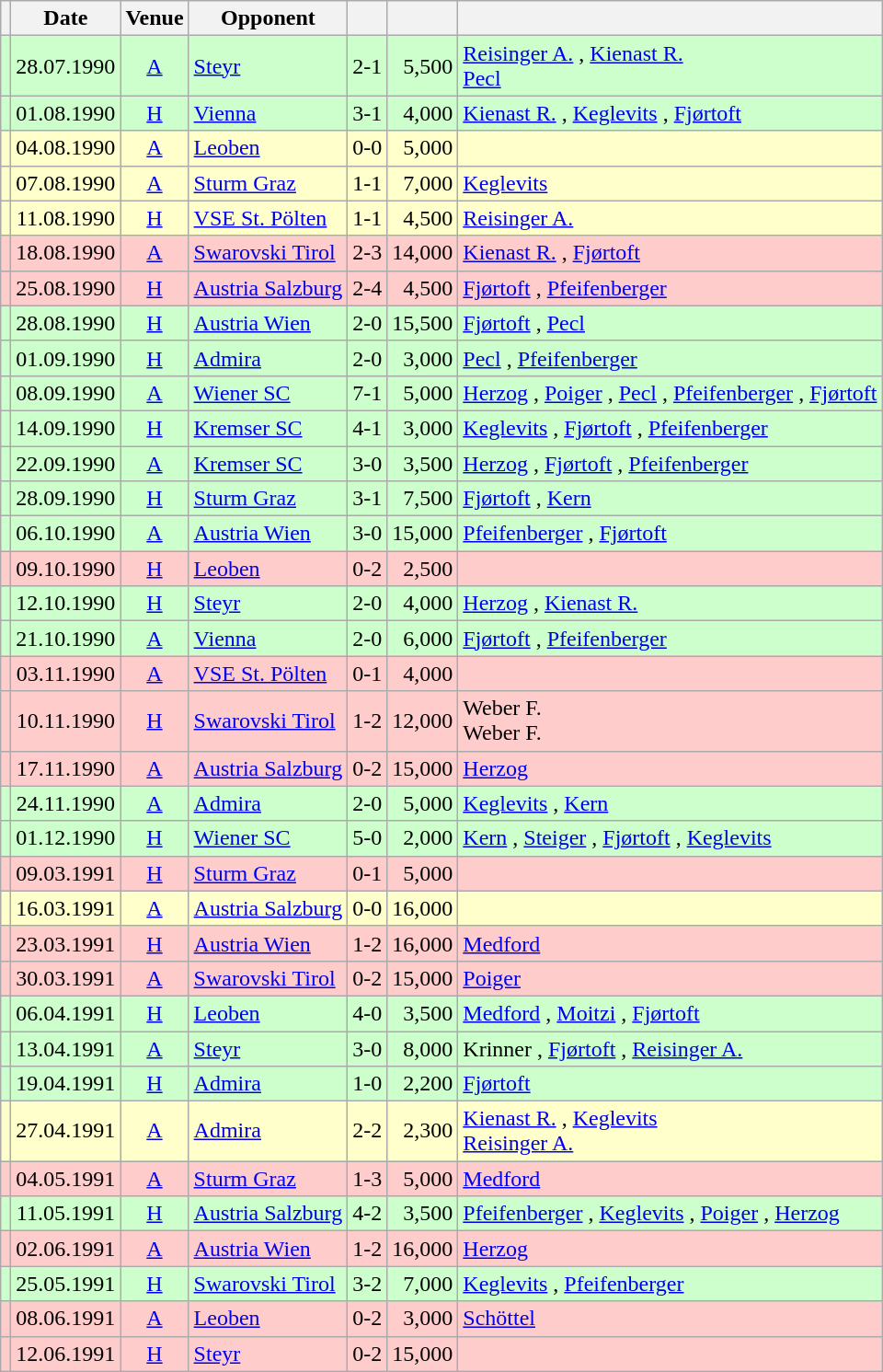<table class="wikitable" Style="text-align: center">
<tr>
<th></th>
<th>Date</th>
<th>Venue</th>
<th>Opponent</th>
<th></th>
<th></th>
<th></th>
</tr>
<tr style="background:#cfc">
<td></td>
<td>28.07.1990</td>
<td><a href='#'>A</a></td>
<td align="left"><a href='#'>Steyr</a></td>
<td>2-1</td>
<td align="right">5,500</td>
<td align="left"><a href='#'>Reisinger A.</a> , <a href='#'>Kienast R.</a>  <br> <a href='#'>Pecl</a> </td>
</tr>
<tr style="background:#cfc">
<td></td>
<td>01.08.1990</td>
<td><a href='#'>H</a></td>
<td align="left"><a href='#'>Vienna</a></td>
<td>3-1</td>
<td align="right">4,000</td>
<td align="left"><a href='#'>Kienast R.</a> , <a href='#'>Keglevits</a> , <a href='#'>Fjørtoft</a> </td>
</tr>
<tr style="background:#ffc">
<td></td>
<td>04.08.1990</td>
<td><a href='#'>A</a></td>
<td align="left"><a href='#'>Leoben</a></td>
<td>0-0</td>
<td align="right">5,000</td>
<td align="left"></td>
</tr>
<tr style="background:#ffc">
<td></td>
<td>07.08.1990</td>
<td><a href='#'>A</a></td>
<td align="left"><a href='#'>Sturm Graz</a></td>
<td>1-1</td>
<td align="right">7,000</td>
<td align="left"><a href='#'>Keglevits</a> </td>
</tr>
<tr style="background:#ffc">
<td></td>
<td>11.08.1990</td>
<td><a href='#'>H</a></td>
<td align="left"><a href='#'>VSE St. Pölten</a></td>
<td>1-1</td>
<td align="right">4,500</td>
<td align="left"><a href='#'>Reisinger A.</a> </td>
</tr>
<tr style="background:#fcc">
<td></td>
<td>18.08.1990</td>
<td><a href='#'>A</a></td>
<td align="left"><a href='#'>Swarovski Tirol</a></td>
<td>2-3</td>
<td align="right">14,000</td>
<td align="left"><a href='#'>Kienast R.</a> , <a href='#'>Fjørtoft</a> </td>
</tr>
<tr style="background:#fcc">
<td></td>
<td>25.08.1990</td>
<td><a href='#'>H</a></td>
<td align="left"><a href='#'>Austria Salzburg</a></td>
<td>2-4</td>
<td align="right">4,500</td>
<td align="left"><a href='#'>Fjørtoft</a> , <a href='#'>Pfeifenberger</a> </td>
</tr>
<tr style="background:#cfc">
<td></td>
<td>28.08.1990</td>
<td><a href='#'>H</a></td>
<td align="left"><a href='#'>Austria Wien</a></td>
<td>2-0</td>
<td align="right">15,500</td>
<td align="left"><a href='#'>Fjørtoft</a> , <a href='#'>Pecl</a> </td>
</tr>
<tr style="background:#cfc">
<td></td>
<td>01.09.1990</td>
<td><a href='#'>H</a></td>
<td align="left"><a href='#'>Admira</a></td>
<td>2-0</td>
<td align="right">3,000</td>
<td align="left"><a href='#'>Pecl</a> , <a href='#'>Pfeifenberger</a> </td>
</tr>
<tr style="background:#cfc">
<td></td>
<td>08.09.1990</td>
<td><a href='#'>A</a></td>
<td align="left"><a href='#'>Wiener SC</a></td>
<td>7-1</td>
<td align="right">5,000</td>
<td align="left"><a href='#'>Herzog</a>  , <a href='#'>Poiger</a> , <a href='#'>Pecl</a> , <a href='#'>Pfeifenberger</a>  , <a href='#'>Fjørtoft</a> </td>
</tr>
<tr style="background:#cfc">
<td></td>
<td>14.09.1990</td>
<td><a href='#'>H</a></td>
<td align="left"><a href='#'>Kremser SC</a></td>
<td>4-1</td>
<td align="right">3,000</td>
<td align="left"><a href='#'>Keglevits</a>  , <a href='#'>Fjørtoft</a> , <a href='#'>Pfeifenberger</a> </td>
</tr>
<tr style="background:#cfc">
<td></td>
<td>22.09.1990</td>
<td><a href='#'>A</a></td>
<td align="left"><a href='#'>Kremser SC</a></td>
<td>3-0</td>
<td align="right">3,500</td>
<td align="left"><a href='#'>Herzog</a> , <a href='#'>Fjørtoft</a> , <a href='#'>Pfeifenberger</a> </td>
</tr>
<tr style="background:#cfc">
<td></td>
<td>28.09.1990</td>
<td><a href='#'>H</a></td>
<td align="left"><a href='#'>Sturm Graz</a></td>
<td>3-1</td>
<td align="right">7,500</td>
<td align="left"><a href='#'>Fjørtoft</a>  , <a href='#'>Kern</a> </td>
</tr>
<tr style="background:#cfc">
<td></td>
<td>06.10.1990</td>
<td><a href='#'>A</a></td>
<td align="left"><a href='#'>Austria Wien</a></td>
<td>3-0</td>
<td align="right">15,000</td>
<td align="left"><a href='#'>Pfeifenberger</a> , <a href='#'>Fjørtoft</a>  </td>
</tr>
<tr style="background:#fcc">
<td></td>
<td>09.10.1990</td>
<td><a href='#'>H</a></td>
<td align="left"><a href='#'>Leoben</a></td>
<td>0-2</td>
<td align="right">2,500</td>
<td align="left"></td>
</tr>
<tr style="background:#cfc">
<td></td>
<td>12.10.1990</td>
<td><a href='#'>H</a></td>
<td align="left"><a href='#'>Steyr</a></td>
<td>2-0</td>
<td align="right">4,000</td>
<td align="left"><a href='#'>Herzog</a> , <a href='#'>Kienast R.</a> </td>
</tr>
<tr style="background:#cfc">
<td></td>
<td>21.10.1990</td>
<td><a href='#'>A</a></td>
<td align="left"><a href='#'>Vienna</a></td>
<td>2-0</td>
<td align="right">6,000</td>
<td align="left"><a href='#'>Fjørtoft</a> , <a href='#'>Pfeifenberger</a> </td>
</tr>
<tr style="background:#fcc">
<td></td>
<td>03.11.1990</td>
<td><a href='#'>A</a></td>
<td align="left"><a href='#'>VSE St. Pölten</a></td>
<td>0-1</td>
<td align="right">4,000</td>
<td align="left"></td>
</tr>
<tr style="background:#fcc">
<td></td>
<td>10.11.1990</td>
<td><a href='#'>H</a></td>
<td align="left"><a href='#'>Swarovski Tirol</a></td>
<td>1-2</td>
<td align="right">12,000</td>
<td align="left">Weber F.  <br> Weber F. </td>
</tr>
<tr style="background:#fcc">
<td></td>
<td>17.11.1990</td>
<td><a href='#'>A</a></td>
<td align="left"><a href='#'>Austria Salzburg</a></td>
<td>0-2</td>
<td align="right">15,000</td>
<td align="left"><a href='#'>Herzog</a> </td>
</tr>
<tr style="background:#cfc">
<td></td>
<td>24.11.1990</td>
<td><a href='#'>A</a></td>
<td align="left"><a href='#'>Admira</a></td>
<td>2-0</td>
<td align="right">5,000</td>
<td align="left"><a href='#'>Keglevits</a> , <a href='#'>Kern</a> </td>
</tr>
<tr style="background:#cfc">
<td></td>
<td>01.12.1990</td>
<td><a href='#'>H</a></td>
<td align="left"><a href='#'>Wiener SC</a></td>
<td>5-0</td>
<td align="right">2,000</td>
<td align="left"><a href='#'>Kern</a> , <a href='#'>Steiger</a> , <a href='#'>Fjørtoft</a>  , <a href='#'>Keglevits</a> </td>
</tr>
<tr style="background:#fcc">
<td></td>
<td>09.03.1991</td>
<td><a href='#'>H</a></td>
<td align="left"><a href='#'>Sturm Graz</a></td>
<td>0-1</td>
<td align="right">5,000</td>
<td align="left"></td>
</tr>
<tr style="background:#ffc">
<td></td>
<td>16.03.1991</td>
<td><a href='#'>A</a></td>
<td align="left"><a href='#'>Austria Salzburg</a></td>
<td>0-0</td>
<td align="right">16,000</td>
<td align="left"></td>
</tr>
<tr style="background:#fcc">
<td></td>
<td>23.03.1991</td>
<td><a href='#'>H</a></td>
<td align="left"><a href='#'>Austria Wien</a></td>
<td>1-2</td>
<td align="right">16,000</td>
<td align="left"><a href='#'>Medford</a> </td>
</tr>
<tr style="background:#fcc">
<td></td>
<td>30.03.1991</td>
<td><a href='#'>A</a></td>
<td align="left"><a href='#'>Swarovski Tirol</a></td>
<td>0-2</td>
<td align="right">15,000</td>
<td align="left"><a href='#'>Poiger</a> </td>
</tr>
<tr style="background:#cfc">
<td></td>
<td>06.04.1991</td>
<td><a href='#'>H</a></td>
<td align="left"><a href='#'>Leoben</a></td>
<td>4-0</td>
<td align="right">3,500</td>
<td align="left"><a href='#'>Medford</a>  , <a href='#'>Moitzi</a> , <a href='#'>Fjørtoft</a> </td>
</tr>
<tr style="background:#cfc">
<td></td>
<td>13.04.1991</td>
<td><a href='#'>A</a></td>
<td align="left"><a href='#'>Steyr</a></td>
<td>3-0</td>
<td align="right">8,000</td>
<td align="left">Krinner , <a href='#'>Fjørtoft</a> , <a href='#'>Reisinger A.</a> </td>
</tr>
<tr style="background:#cfc">
<td></td>
<td>19.04.1991</td>
<td><a href='#'>H</a></td>
<td align="left"><a href='#'>Admira</a></td>
<td>1-0</td>
<td align="right">2,200</td>
<td align="left"><a href='#'>Fjørtoft</a> </td>
</tr>
<tr style="background:#ffc">
<td></td>
<td>27.04.1991</td>
<td><a href='#'>A</a></td>
<td align="left"><a href='#'>Admira</a></td>
<td>2-2</td>
<td align="right">2,300</td>
<td align="left"><a href='#'>Kienast R.</a> , <a href='#'>Keglevits</a>  <br> <a href='#'>Reisinger A.</a> </td>
</tr>
<tr style="background:#fcc">
<td></td>
<td>04.05.1991</td>
<td><a href='#'>A</a></td>
<td align="left"><a href='#'>Sturm Graz</a></td>
<td>1-3</td>
<td align="right">5,000</td>
<td align="left"><a href='#'>Medford</a> </td>
</tr>
<tr style="background:#cfc">
<td></td>
<td>11.05.1991</td>
<td><a href='#'>H</a></td>
<td align="left"><a href='#'>Austria Salzburg</a></td>
<td>4-2</td>
<td align="right">3,500</td>
<td align="left"><a href='#'>Pfeifenberger</a> , <a href='#'>Keglevits</a> , <a href='#'>Poiger</a> , <a href='#'>Herzog</a> </td>
</tr>
<tr style="background:#fcc">
<td></td>
<td>02.06.1991</td>
<td><a href='#'>A</a></td>
<td align="left"><a href='#'>Austria Wien</a></td>
<td>1-2</td>
<td align="right">16,000</td>
<td align="left"><a href='#'>Herzog</a> </td>
</tr>
<tr style="background:#cfc">
<td></td>
<td>25.05.1991</td>
<td><a href='#'>H</a></td>
<td align="left"><a href='#'>Swarovski Tirol</a></td>
<td>3-2</td>
<td align="right">7,000</td>
<td align="left"><a href='#'>Keglevits</a>  , <a href='#'>Pfeifenberger</a> </td>
</tr>
<tr style="background:#fcc">
<td></td>
<td>08.06.1991</td>
<td><a href='#'>A</a></td>
<td align="left"><a href='#'>Leoben</a></td>
<td>0-2</td>
<td align="right">3,000</td>
<td align="left"><a href='#'>Schöttel</a> </td>
</tr>
<tr style="background:#fcc">
<td></td>
<td>12.06.1991</td>
<td><a href='#'>H</a></td>
<td align="left"><a href='#'>Steyr</a></td>
<td>0-2</td>
<td align="right">15,000</td>
<td align="left"></td>
</tr>
</table>
